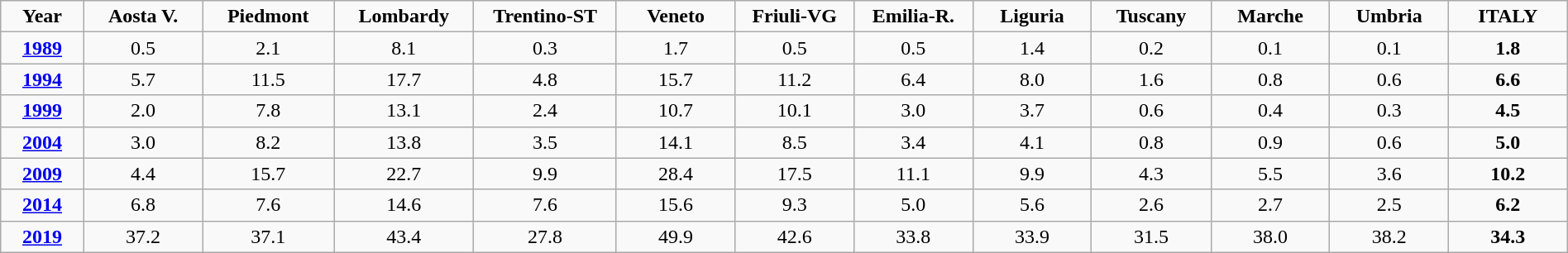<table class="wikitable" style="text-align:center; width:100%">
<tr>
<td style="width:3.5%"><strong>Year</strong></td>
<td style="width:5%"><strong>Aosta V.</strong></td>
<td style="width:5%"><strong>Piedmont</strong></td>
<td style="width:5%"><strong>Lombardy</strong></td>
<td style="width:6%"><strong>Trentino-ST</strong></td>
<td style="width:5%"><strong>Veneto</strong></td>
<td style="width:5%"><strong>Friuli-VG</strong></td>
<td style="width:5%"><strong>Emilia-R.</strong></td>
<td style="width:5%"><strong>Liguria</strong></td>
<td style="width:5%"><strong>Tuscany</strong></td>
<td style="width:5%"><strong>Marche</strong></td>
<td style="width:5%"><strong>Umbria</strong></td>
<td style="width:5%"><strong>ITALY</strong></td>
</tr>
<tr>
<td><strong><a href='#'>1989</a></strong></td>
<td>0.5</td>
<td>2.1</td>
<td>8.1</td>
<td>0.3</td>
<td>1.7</td>
<td>0.5</td>
<td>0.5</td>
<td>1.4</td>
<td>0.2</td>
<td>0.1</td>
<td>0.1</td>
<td><strong>1.8</strong></td>
</tr>
<tr>
<td><strong><a href='#'>1994</a></strong></td>
<td>5.7</td>
<td>11.5</td>
<td>17.7</td>
<td>4.8</td>
<td>15.7</td>
<td>11.2</td>
<td>6.4</td>
<td>8.0</td>
<td>1.6</td>
<td>0.8</td>
<td>0.6</td>
<td><strong>6.6</strong></td>
</tr>
<tr>
<td><strong><a href='#'>1999</a></strong></td>
<td>2.0</td>
<td>7.8</td>
<td>13.1</td>
<td>2.4</td>
<td>10.7</td>
<td>10.1</td>
<td>3.0</td>
<td>3.7</td>
<td>0.6</td>
<td>0.4</td>
<td>0.3</td>
<td><strong>4.5</strong></td>
</tr>
<tr>
<td><strong><a href='#'>2004</a></strong></td>
<td>3.0</td>
<td>8.2</td>
<td>13.8</td>
<td>3.5</td>
<td>14.1</td>
<td>8.5</td>
<td>3.4</td>
<td>4.1</td>
<td>0.8</td>
<td>0.9</td>
<td>0.6</td>
<td><strong>5.0</strong></td>
</tr>
<tr>
<td><strong><a href='#'>2009</a></strong></td>
<td>4.4</td>
<td>15.7</td>
<td>22.7</td>
<td>9.9</td>
<td>28.4</td>
<td>17.5</td>
<td>11.1</td>
<td>9.9</td>
<td>4.3</td>
<td>5.5</td>
<td>3.6</td>
<td><strong>10.2</strong></td>
</tr>
<tr>
<td><strong><a href='#'>2014</a></strong></td>
<td>6.8</td>
<td>7.6</td>
<td>14.6</td>
<td>7.6</td>
<td>15.6</td>
<td>9.3</td>
<td>5.0</td>
<td>5.6</td>
<td>2.6</td>
<td>2.7</td>
<td>2.5</td>
<td><strong>6.2</strong></td>
</tr>
<tr>
<td><strong><a href='#'>2019</a></strong></td>
<td>37.2</td>
<td>37.1</td>
<td>43.4</td>
<td>27.8</td>
<td>49.9</td>
<td>42.6</td>
<td>33.8</td>
<td>33.9</td>
<td>31.5</td>
<td>38.0</td>
<td>38.2</td>
<td><strong>34.3</strong></td>
</tr>
</table>
